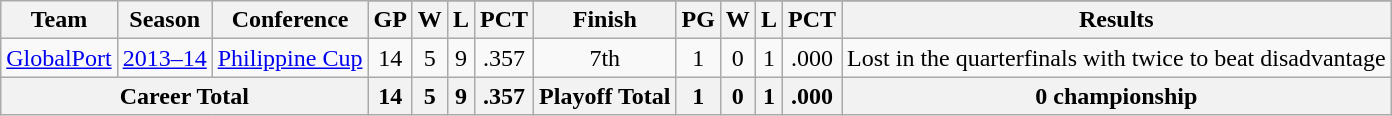<table class="wikitable sortable" style="text-align:center">
<tr>
<th rowspan="2">Team</th>
<th rowspan="2">Season</th>
<th rowspan="2">Conference</th>
</tr>
<tr>
<th>GP</th>
<th>W</th>
<th>L</th>
<th>PCT</th>
<th>Finish</th>
<th>PG</th>
<th>W</th>
<th>L</th>
<th>PCT</th>
<th>Results</th>
</tr>
<tr>
<td><a href='#'>GlobalPort</a></td>
<td><a href='#'>2013–14</a></td>
<td><a href='#'>Philippine Cup</a></td>
<td>14</td>
<td>5</td>
<td>9</td>
<td>.357</td>
<td>7th</td>
<td>1</td>
<td>0</td>
<td>1</td>
<td>.000</td>
<td>Lost in the quarterfinals with twice to beat disadvantage</td>
</tr>
<tr>
<th colspan="3"><strong>Career Total</strong></th>
<th><strong>14</strong></th>
<th><strong>5</strong></th>
<th><strong>9</strong></th>
<th><strong>.357</strong></th>
<th>Playoff Total</th>
<th>1</th>
<th>0</th>
<th>1</th>
<th><strong>.000</strong></th>
<th><strong>0 championship</strong></th>
</tr>
</table>
